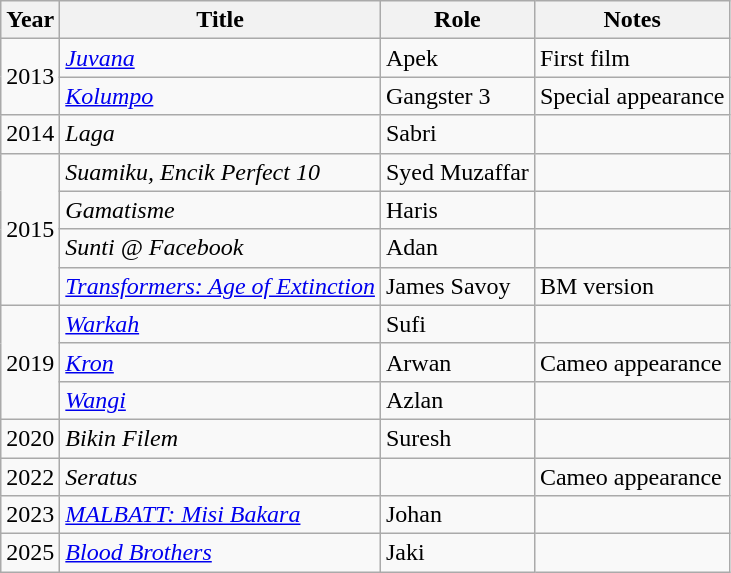<table class="wikitable">
<tr>
<th>Year</th>
<th>Title</th>
<th>Role</th>
<th>Notes</th>
</tr>
<tr>
<td rowspan="2">2013</td>
<td><em><a href='#'>Juvana</a></em></td>
<td>Apek</td>
<td>First film</td>
</tr>
<tr>
<td><em><a href='#'>Kolumpo</a></em></td>
<td>Gangster 3</td>
<td>Special appearance</td>
</tr>
<tr>
<td>2014</td>
<td><em>Laga</em></td>
<td>Sabri</td>
<td></td>
</tr>
<tr>
<td rowspan="4">2015</td>
<td><em>Suamiku, Encik Perfect 10</em></td>
<td>Syed Muzaffar</td>
<td></td>
</tr>
<tr>
<td><em>Gamatisme</em></td>
<td>Haris</td>
<td></td>
</tr>
<tr>
<td><em>Sunti @ Facebook</em></td>
<td>Adan</td>
<td></td>
</tr>
<tr>
<td><em><a href='#'>Transformers: Age of Extinction</a></em></td>
<td>James Savoy</td>
<td>BM version</td>
</tr>
<tr>
<td rowspan="3">2019</td>
<td><em><a href='#'>Warkah</a></em></td>
<td>Sufi</td>
<td></td>
</tr>
<tr>
<td><em><a href='#'>Kron</a></em></td>
<td>Arwan</td>
<td>Cameo appearance</td>
</tr>
<tr>
<td><em><a href='#'>Wangi</a></em></td>
<td>Azlan</td>
<td></td>
</tr>
<tr>
<td>2020</td>
<td><em>Bikin Filem</em></td>
<td>Suresh</td>
<td></td>
</tr>
<tr>
<td>2022</td>
<td><em>Seratus</em></td>
<td></td>
<td>Cameo appearance</td>
</tr>
<tr>
<td>2023</td>
<td><em><a href='#'>MALBATT: Misi Bakara</a></em></td>
<td>Johan</td>
<td></td>
</tr>
<tr>
<td>2025</td>
<td><em><a href='#'>Blood Brothers</a></em></td>
<td>Jaki</td>
<td></td>
</tr>
</table>
